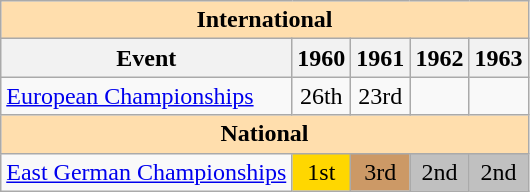<table class="wikitable" style="text-align:center">
<tr>
<th style="background-color: #ffdead; " colspan=5 align=center>International</th>
</tr>
<tr>
<th>Event</th>
<th>1960</th>
<th>1961</th>
<th>1962</th>
<th>1963</th>
</tr>
<tr>
<td align=left><a href='#'>European Championships</a></td>
<td>26th</td>
<td>23rd</td>
<td></td>
<td></td>
</tr>
<tr>
<th style="background-color: #ffdead; " colspan=5 align=center>National</th>
</tr>
<tr>
<td align=left><a href='#'>East German Championships</a></td>
<td bgcolor=gold>1st</td>
<td bgcolor=cc9966>3rd</td>
<td bgcolor=silver>2nd</td>
<td bgcolor=silver>2nd</td>
</tr>
</table>
